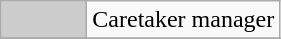<table class="wikitable">
<tr>
<td width="50px" bgcolor="#cccccc" align="center"></td>
<td>Caretaker manager</td>
</tr>
<tr>
</tr>
</table>
